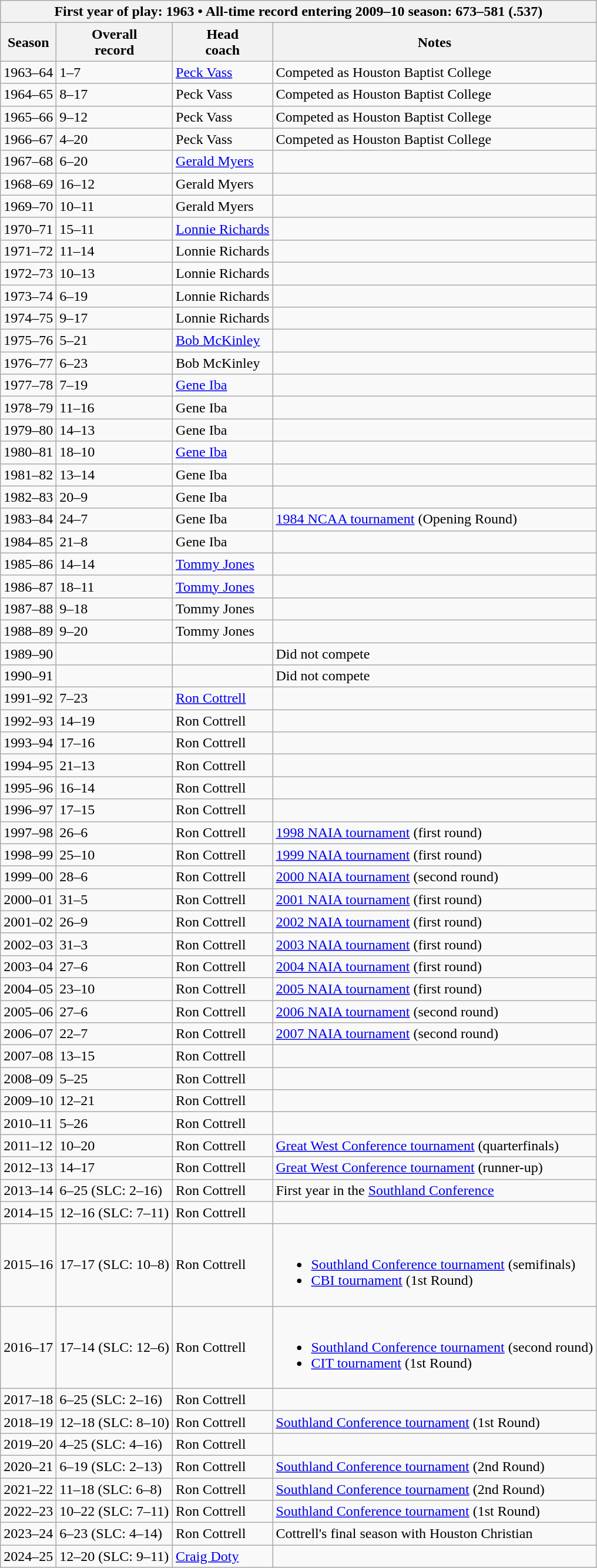<table class="wikitable">
<tr>
<th colspan="5">First year of play: 1963 • All-time record entering 2009–10 season: 673–581 (.537)</th>
</tr>
<tr>
<th>Season</th>
<th>Overall<br>record</th>
<th>Head<br>coach</th>
<th>Notes</th>
</tr>
<tr>
<td>1963–64</td>
<td>1–7</td>
<td><a href='#'>Peck Vass</a></td>
<td>Competed as Houston Baptist College</td>
</tr>
<tr>
<td>1964–65</td>
<td>8–17</td>
<td>Peck Vass</td>
<td>Competed as Houston Baptist College</td>
</tr>
<tr>
<td>1965–66</td>
<td>9–12</td>
<td>Peck Vass</td>
<td>Competed as Houston Baptist College</td>
</tr>
<tr>
<td>1966–67</td>
<td>4–20</td>
<td>Peck Vass</td>
<td>Competed as Houston Baptist College</td>
</tr>
<tr>
<td>1967–68</td>
<td>6–20</td>
<td><a href='#'>Gerald Myers</a></td>
<td></td>
</tr>
<tr>
<td>1968–69</td>
<td>16–12</td>
<td>Gerald Myers</td>
<td></td>
</tr>
<tr>
<td>1969–70</td>
<td>10–11</td>
<td>Gerald Myers</td>
<td></td>
</tr>
<tr>
<td>1970–71</td>
<td>15–11</td>
<td><a href='#'>Lonnie Richards</a></td>
<td></td>
</tr>
<tr>
<td>1971–72</td>
<td>11–14</td>
<td>Lonnie Richards</td>
<td></td>
</tr>
<tr>
<td>1972–73</td>
<td>10–13</td>
<td>Lonnie Richards</td>
<td></td>
</tr>
<tr>
<td>1973–74</td>
<td>6–19</td>
<td>Lonnie Richards</td>
<td></td>
</tr>
<tr>
<td>1974–75</td>
<td>9–17</td>
<td>Lonnie Richards</td>
<td></td>
</tr>
<tr>
<td>1975–76</td>
<td>5–21</td>
<td><a href='#'>Bob McKinley</a></td>
<td></td>
</tr>
<tr>
<td>1976–77</td>
<td>6–23</td>
<td>Bob McKinley</td>
<td></td>
</tr>
<tr>
<td>1977–78</td>
<td>7–19</td>
<td><a href='#'>Gene Iba</a></td>
<td></td>
</tr>
<tr>
<td>1978–79</td>
<td>11–16</td>
<td>Gene Iba</td>
<td></td>
</tr>
<tr>
<td>1979–80</td>
<td>14–13</td>
<td>Gene Iba</td>
<td></td>
</tr>
<tr>
<td>1980–81</td>
<td>18–10</td>
<td><a href='#'>Gene Iba</a></td>
<td></td>
</tr>
<tr>
<td>1981–82</td>
<td>13–14</td>
<td>Gene Iba</td>
<td></td>
</tr>
<tr>
<td>1982–83</td>
<td>20–9</td>
<td>Gene Iba</td>
<td></td>
</tr>
<tr>
<td>1983–84</td>
<td>24–7</td>
<td>Gene Iba</td>
<td><a href='#'>1984 NCAA tournament</a> (Opening Round)</td>
</tr>
<tr>
<td>1984–85</td>
<td>21–8</td>
<td>Gene Iba</td>
<td></td>
</tr>
<tr>
<td>1985–86</td>
<td>14–14</td>
<td><a href='#'>Tommy Jones</a></td>
<td></td>
</tr>
<tr>
<td>1986–87</td>
<td>18–11</td>
<td><a href='#'>Tommy Jones</a></td>
<td></td>
</tr>
<tr>
<td>1987–88</td>
<td>9–18</td>
<td>Tommy Jones</td>
<td></td>
</tr>
<tr>
<td>1988–89</td>
<td>9–20</td>
<td>Tommy Jones</td>
<td></td>
</tr>
<tr>
<td>1989–90</td>
<td></td>
<td></td>
<td>Did not compete</td>
</tr>
<tr>
<td>1990–91</td>
<td></td>
<td></td>
<td>Did not compete</td>
</tr>
<tr>
<td>1991–92</td>
<td>7–23</td>
<td><a href='#'>Ron Cottrell</a></td>
<td></td>
</tr>
<tr>
<td>1992–93</td>
<td>14–19</td>
<td>Ron Cottrell</td>
<td></td>
</tr>
<tr>
<td>1993–94</td>
<td>17–16</td>
<td>Ron Cottrell</td>
<td></td>
</tr>
<tr>
<td>1994–95</td>
<td>21–13</td>
<td>Ron Cottrell</td>
<td></td>
</tr>
<tr>
<td>1995–96</td>
<td>16–14</td>
<td>Ron Cottrell</td>
<td></td>
</tr>
<tr>
<td>1996–97</td>
<td>17–15</td>
<td>Ron Cottrell</td>
<td></td>
</tr>
<tr>
<td>1997–98</td>
<td>26–6</td>
<td>Ron Cottrell</td>
<td><a href='#'>1998 NAIA tournament</a> (first round)</td>
</tr>
<tr>
<td>1998–99</td>
<td>25–10</td>
<td>Ron Cottrell</td>
<td><a href='#'>1999 NAIA tournament</a> (first round)</td>
</tr>
<tr>
<td>1999–00</td>
<td>28–6</td>
<td>Ron Cottrell</td>
<td><a href='#'>2000 NAIA tournament</a> (second round)</td>
</tr>
<tr>
<td>2000–01</td>
<td>31–5</td>
<td>Ron Cottrell</td>
<td><a href='#'>2001 NAIA tournament</a> (first round)</td>
</tr>
<tr>
<td>2001–02</td>
<td>26–9</td>
<td>Ron Cottrell</td>
<td><a href='#'>2002 NAIA tournament</a> (first round)</td>
</tr>
<tr>
<td>2002–03</td>
<td>31–3</td>
<td>Ron Cottrell</td>
<td><a href='#'>2003 NAIA tournament</a> (first round)</td>
</tr>
<tr>
<td>2003–04</td>
<td>27–6</td>
<td>Ron Cottrell</td>
<td><a href='#'>2004 NAIA tournament</a> (first round)</td>
</tr>
<tr>
<td>2004–05</td>
<td>23–10</td>
<td>Ron Cottrell</td>
<td><a href='#'>2005 NAIA tournament</a> (first round)</td>
</tr>
<tr>
<td>2005–06</td>
<td>27–6</td>
<td>Ron Cottrell</td>
<td><a href='#'>2006 NAIA tournament</a> (second round)</td>
</tr>
<tr>
<td>2006–07</td>
<td>22–7</td>
<td>Ron Cottrell</td>
<td><a href='#'>2007 NAIA tournament</a> (second round)</td>
</tr>
<tr>
<td>2007–08</td>
<td>13–15</td>
<td>Ron Cottrell</td>
<td></td>
</tr>
<tr>
<td>2008–09</td>
<td>5–25</td>
<td>Ron Cottrell</td>
<td></td>
</tr>
<tr>
<td>2009–10</td>
<td>12–21</td>
<td>Ron Cottrell</td>
<td></td>
</tr>
<tr>
<td>2010–11</td>
<td>5–26</td>
<td>Ron Cottrell</td>
<td></td>
</tr>
<tr>
<td>2011–12</td>
<td>10–20</td>
<td>Ron Cottrell</td>
<td><a href='#'>Great West Conference tournament</a> (quarterfinals)</td>
</tr>
<tr>
<td>2012–13</td>
<td>14–17</td>
<td>Ron Cottrell</td>
<td><a href='#'>Great West Conference tournament</a> (runner-up)</td>
</tr>
<tr>
<td>2013–14</td>
<td>6–25 (SLC: 2–16)</td>
<td>Ron Cottrell</td>
<td>First year in the <a href='#'>Southland Conference</a></td>
</tr>
<tr>
<td>2014–15</td>
<td>12–16 (SLC: 7–11)</td>
<td>Ron Cottrell</td>
<td></td>
</tr>
<tr>
<td>2015–16</td>
<td>17–17 (SLC: 10–8)</td>
<td>Ron Cottrell</td>
<td><br><ul><li><a href='#'>Southland Conference tournament</a> (semifinals)</li><li><a href='#'>CBI tournament</a> (1st Round)</li></ul></td>
</tr>
<tr>
<td>2016–17</td>
<td>17–14 (SLC: 12–6)</td>
<td>Ron Cottrell</td>
<td><br><ul><li><a href='#'>Southland Conference tournament</a> (second round)</li><li><a href='#'>CIT tournament</a> (1st Round)</li></ul></td>
</tr>
<tr>
<td>2017–18</td>
<td>6–25 (SLC: 2–16)</td>
<td>Ron Cottrell</td>
<td></td>
</tr>
<tr>
<td>2018–19</td>
<td>12–18 (SLC: 8–10)</td>
<td>Ron Cottrell</td>
<td><a href='#'>Southland Conference tournament</a> (1st Round)</td>
</tr>
<tr>
<td>2019–20</td>
<td>4–25 (SLC: 4–16)</td>
<td>Ron Cottrell</td>
<td></td>
</tr>
<tr>
<td>2020–21</td>
<td>6–19 (SLC: 2–13)</td>
<td>Ron Cottrell</td>
<td><a href='#'>Southland Conference tournament</a> (2nd Round)</td>
</tr>
<tr>
<td>2021–22</td>
<td>11–18 (SLC: 6–8)</td>
<td>Ron Cottrell</td>
<td><a href='#'>Southland Conference tournament</a> (2nd Round)</td>
</tr>
<tr>
<td>2022–23</td>
<td>10–22 (SLC: 7–11)</td>
<td>Ron Cottrell</td>
<td><a href='#'>Southland Conference tournament</a> (1st Round)</td>
</tr>
<tr>
<td>2023–24</td>
<td>6–23 (SLC: 4–14)</td>
<td>Ron Cottrell</td>
<td>Cottrell's final season with Houston Christian</td>
</tr>
<tr>
<td>2024–25</td>
<td>12–20 (SLC: 9–11)</td>
<td><a href='#'>Craig Doty</a></td>
<td></td>
</tr>
</table>
